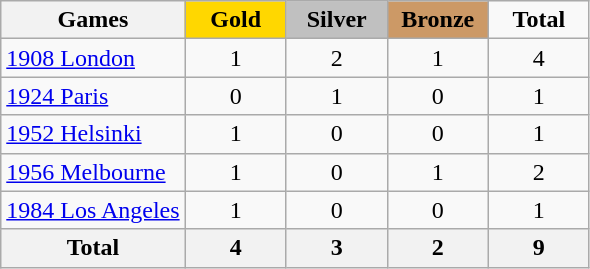<table class="wikitable">
<tr align=center>
<th>Games</th>
<td width=60 bgcolor=gold><strong>Gold</strong></td>
<td width=60 bgcolor=silver><strong>Silver</strong></td>
<td width=60 bgcolor=cc9966><strong>Bronze</strong></td>
<td width=60><strong>Total</strong></td>
</tr>
<tr align=center>
<td align=left><a href='#'>1908 London</a></td>
<td>1</td>
<td>2</td>
<td>1</td>
<td>4</td>
</tr>
<tr align=center>
<td align=left><a href='#'>1924 Paris</a></td>
<td>0</td>
<td>1</td>
<td>0</td>
<td>1</td>
</tr>
<tr align=center>
<td align=left><a href='#'>1952 Helsinki</a></td>
<td>1</td>
<td>0</td>
<td>0</td>
<td>1</td>
</tr>
<tr align=center>
<td align=left><a href='#'>1956 Melbourne</a></td>
<td>1</td>
<td>0</td>
<td>1</td>
<td>2</td>
</tr>
<tr align=center>
<td align=left><a href='#'>1984 Los Angeles</a></td>
<td>1</td>
<td>0</td>
<td>0</td>
<td>1</td>
</tr>
<tr align=center>
<th>Total</th>
<th>4</th>
<th>3</th>
<th>2</th>
<th>9</th>
</tr>
</table>
